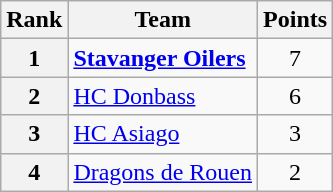<table class="wikitable" style="text-align: center;">
<tr>
<th>Rank</th>
<th>Team</th>
<th>Points</th>
</tr>
<tr>
<th>1</th>
<td style="text-align: left;"> <strong><a href='#'>Stavanger Oilers</a></strong></td>
<td>7</td>
</tr>
<tr>
<th>2</th>
<td style="text-align: left;"> <a href='#'>HC Donbass</a></td>
<td>6</td>
</tr>
<tr>
<th>3</th>
<td style="text-align: left;"> <a href='#'>HC Asiago</a></td>
<td>3</td>
</tr>
<tr>
<th>4</th>
<td style="text-align: left;"> <a href='#'>Dragons de Rouen</a></td>
<td>2</td>
</tr>
</table>
